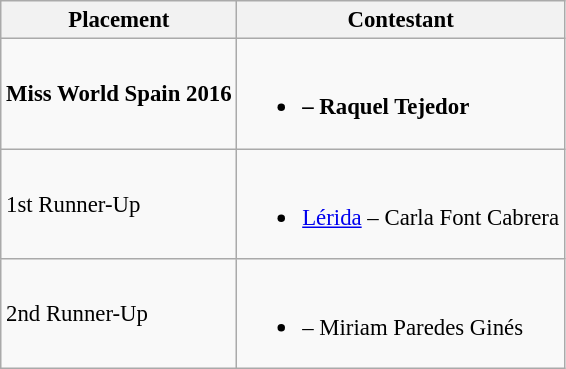<table class="wikitable sortable" style="font-size: 95%;">
<tr>
<th>Placement</th>
<th>Contestant</th>
</tr>
<tr>
<td><strong>Miss World Spain 2016</strong></td>
<td><br><ul><li><strong> – Raquel Tejedor</strong></li></ul></td>
</tr>
<tr>
<td>1st Runner-Up</td>
<td><br><ul><li> <a href='#'>Lérida</a> – Carla Font Cabrera</li></ul></td>
</tr>
<tr>
<td>2nd Runner-Up</td>
<td><br><ul><li> – Miriam Paredes Ginés</li></ul></td>
</tr>
</table>
